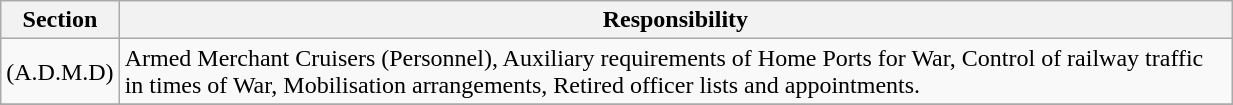<table class="collapsible wikitable collapsed" style="width: 65%">
<tr>
<th>Section</th>
<th>Responsibility</th>
</tr>
<tr>
<td>(A.D.M.D)</td>
<td>Armed Merchant Cruisers (Personnel), Auxiliary requirements of Home Ports for War, Control of railway traffic in times of War, Mobilisation arrangements, Retired officer lists and appointments.</td>
</tr>
<tr>
</tr>
</table>
